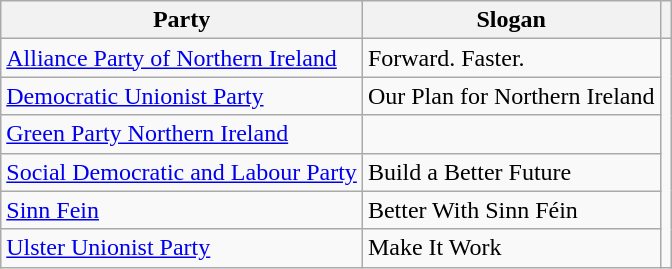<table class="wikitable">
<tr>
<th>Party</th>
<th>Slogan</th>
<th></th>
</tr>
<tr>
<td><a href='#'>Alliance Party of Northern Ireland</a></td>
<td>Forward. Faster.</td>
<td rowspan="6"></td>
</tr>
<tr>
<td><a href='#'>Democratic Unionist Party</a></td>
<td>Our Plan for Northern Ireland</td>
</tr>
<tr>
<td><a href='#'>Green Party Northern Ireland</a></td>
<td></td>
</tr>
<tr>
<td><a href='#'>Social Democratic and Labour Party</a></td>
<td>Build a Better Future</td>
</tr>
<tr>
<td><a href='#'>Sinn Fein</a></td>
<td>Better With Sinn Féin</td>
</tr>
<tr>
<td><a href='#'>Ulster Unionist Party</a></td>
<td>Make It Work</td>
</tr>
</table>
